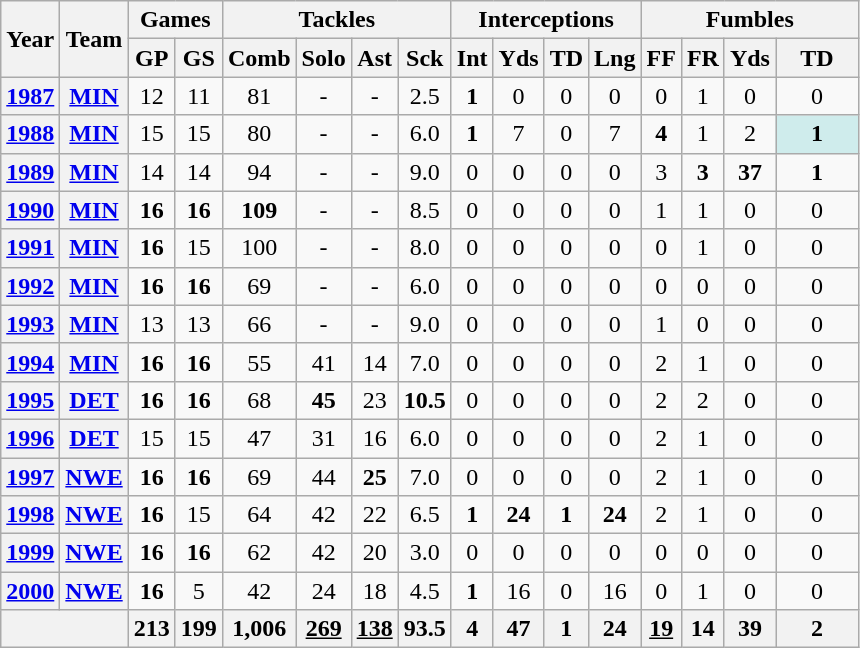<table class="wikitable" style="text-align:center">
<tr>
<th rowspan="2">Year</th>
<th rowspan="2">Team</th>
<th colspan="2">Games</th>
<th colspan="4">Tackles</th>
<th colspan="4">Interceptions</th>
<th colspan="4">Fumbles</th>
</tr>
<tr>
<th>GP</th>
<th>GS</th>
<th>Comb</th>
<th>Solo</th>
<th>Ast</th>
<th>Sck</th>
<th>Int</th>
<th>Yds</th>
<th>TD</th>
<th>Lng</th>
<th>FF</th>
<th>FR</th>
<th>Yds</th>
<th>TD</th>
</tr>
<tr>
<th><a href='#'>1987</a></th>
<th><a href='#'>MIN</a></th>
<td>12</td>
<td>11</td>
<td>81</td>
<td>-</td>
<td>-</td>
<td>2.5</td>
<td><strong>1</strong></td>
<td>0</td>
<td>0</td>
<td>0</td>
<td>0</td>
<td>1</td>
<td>0</td>
<td>0</td>
</tr>
<tr>
<th><a href='#'>1988</a></th>
<th><a href='#'>MIN</a></th>
<td>15</td>
<td>15</td>
<td>80</td>
<td>-</td>
<td>-</td>
<td>6.0</td>
<td><strong>1</strong></td>
<td>7</td>
<td>0</td>
<td>7</td>
<td><strong>4</strong></td>
<td>1</td>
<td>2</td>
<td style="background:#cfecec; width:3em;"><strong>1</strong></td>
</tr>
<tr>
<th><a href='#'>1989</a></th>
<th><a href='#'>MIN</a></th>
<td>14</td>
<td>14</td>
<td>94</td>
<td>-</td>
<td>-</td>
<td>9.0</td>
<td>0</td>
<td>0</td>
<td>0</td>
<td>0</td>
<td>3</td>
<td><strong>3</strong></td>
<td><strong>37</strong></td>
<td><strong>1</strong></td>
</tr>
<tr>
<th><a href='#'>1990</a></th>
<th><a href='#'>MIN</a></th>
<td><strong>16</strong></td>
<td><strong>16</strong></td>
<td><strong>109</strong></td>
<td>-</td>
<td>-</td>
<td>8.5</td>
<td>0</td>
<td>0</td>
<td>0</td>
<td>0</td>
<td>1</td>
<td>1</td>
<td>0</td>
<td>0</td>
</tr>
<tr>
<th><a href='#'>1991</a></th>
<th><a href='#'>MIN</a></th>
<td><strong>16</strong></td>
<td>15</td>
<td>100</td>
<td>-</td>
<td>-</td>
<td>8.0</td>
<td>0</td>
<td>0</td>
<td>0</td>
<td>0</td>
<td>0</td>
<td>1</td>
<td>0</td>
<td>0</td>
</tr>
<tr>
<th><a href='#'>1992</a></th>
<th><a href='#'>MIN</a></th>
<td><strong>16</strong></td>
<td><strong>16</strong></td>
<td>69</td>
<td>-</td>
<td>-</td>
<td>6.0</td>
<td>0</td>
<td>0</td>
<td>0</td>
<td>0</td>
<td>0</td>
<td>0</td>
<td>0</td>
<td>0</td>
</tr>
<tr>
<th><a href='#'>1993</a></th>
<th><a href='#'>MIN</a></th>
<td>13</td>
<td>13</td>
<td>66</td>
<td>-</td>
<td>-</td>
<td>9.0</td>
<td>0</td>
<td>0</td>
<td>0</td>
<td>0</td>
<td>1</td>
<td>0</td>
<td>0</td>
<td>0</td>
</tr>
<tr>
<th><a href='#'>1994</a></th>
<th><a href='#'>MIN</a></th>
<td><strong>16</strong></td>
<td><strong>16</strong></td>
<td>55</td>
<td>41</td>
<td>14</td>
<td>7.0</td>
<td>0</td>
<td>0</td>
<td>0</td>
<td>0</td>
<td>2</td>
<td>1</td>
<td>0</td>
<td>0</td>
</tr>
<tr>
<th><a href='#'>1995</a></th>
<th><a href='#'>DET</a></th>
<td><strong>16</strong></td>
<td><strong>16</strong></td>
<td>68</td>
<td><strong>45</strong></td>
<td>23</td>
<td><strong>10.5</strong></td>
<td>0</td>
<td>0</td>
<td>0</td>
<td>0</td>
<td>2</td>
<td>2</td>
<td>0</td>
<td>0</td>
</tr>
<tr>
<th><a href='#'>1996</a></th>
<th><a href='#'>DET</a></th>
<td>15</td>
<td>15</td>
<td>47</td>
<td>31</td>
<td>16</td>
<td>6.0</td>
<td>0</td>
<td>0</td>
<td>0</td>
<td>0</td>
<td>2</td>
<td>1</td>
<td>0</td>
<td>0</td>
</tr>
<tr>
<th><a href='#'>1997</a></th>
<th><a href='#'>NWE</a></th>
<td><strong>16</strong></td>
<td><strong>16</strong></td>
<td>69</td>
<td>44</td>
<td><strong>25</strong></td>
<td>7.0</td>
<td>0</td>
<td>0</td>
<td>0</td>
<td>0</td>
<td>2</td>
<td>1</td>
<td>0</td>
<td>0</td>
</tr>
<tr>
<th><a href='#'>1998</a></th>
<th><a href='#'>NWE</a></th>
<td><strong>16</strong></td>
<td>15</td>
<td>64</td>
<td>42</td>
<td>22</td>
<td>6.5</td>
<td><strong>1</strong></td>
<td><strong>24</strong></td>
<td><strong>1</strong></td>
<td><strong>24</strong></td>
<td>2</td>
<td>1</td>
<td>0</td>
<td>0</td>
</tr>
<tr>
<th><a href='#'>1999</a></th>
<th><a href='#'>NWE</a></th>
<td><strong>16</strong></td>
<td><strong>16</strong></td>
<td>62</td>
<td>42</td>
<td>20</td>
<td>3.0</td>
<td>0</td>
<td>0</td>
<td>0</td>
<td>0</td>
<td>0</td>
<td>0</td>
<td>0</td>
<td>0</td>
</tr>
<tr>
<th><a href='#'>2000</a></th>
<th><a href='#'>NWE</a></th>
<td><strong>16</strong></td>
<td>5</td>
<td>42</td>
<td>24</td>
<td>18</td>
<td>4.5</td>
<td><strong>1</strong></td>
<td>16</td>
<td>0</td>
<td>16</td>
<td>0</td>
<td>1</td>
<td>0</td>
<td>0</td>
</tr>
<tr>
<th colspan="2"></th>
<th>213</th>
<th>199</th>
<th>1,006</th>
<th><u>269</u></th>
<th><u>138</u></th>
<th>93.5</th>
<th>4</th>
<th>47</th>
<th>1</th>
<th>24</th>
<th><u>19</u></th>
<th>14</th>
<th>39</th>
<th>2</th>
</tr>
</table>
